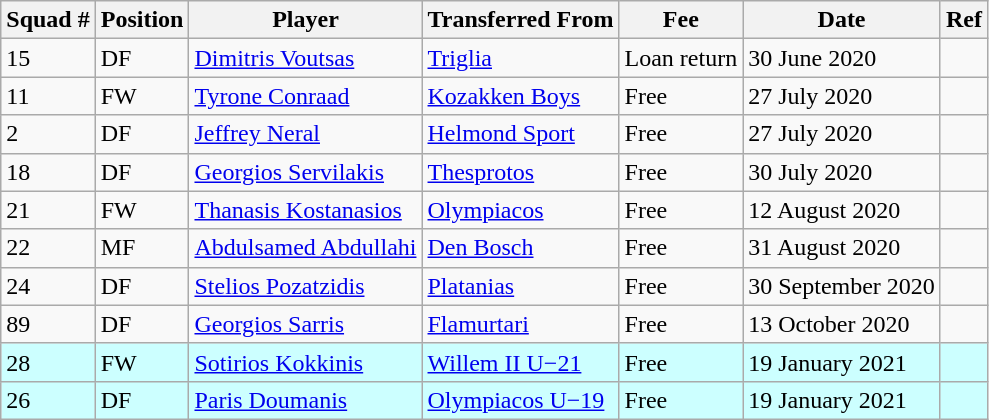<table class="wikitable sortable">
<tr>
<th>Squad #</th>
<th>Position</th>
<th>Player</th>
<th>Transferred From</th>
<th>Fee</th>
<th>Date</th>
<th>Ref</th>
</tr>
<tr>
<td>15</td>
<td>DF</td>
<td> <a href='#'>Dimitris Voutsas</a></td>
<td> <a href='#'>Triglia</a></td>
<td>Loan return</td>
<td>30 June 2020</td>
<td></td>
</tr>
<tr>
<td>11</td>
<td>FW</td>
<td> <a href='#'>Tyrone Conraad</a></td>
<td> <a href='#'>Kozakken Boys</a></td>
<td>Free</td>
<td>27 July 2020</td>
<td></td>
</tr>
<tr>
<td>2</td>
<td>DF</td>
<td> <a href='#'>Jeffrey Neral</a></td>
<td> <a href='#'>Helmond Sport</a></td>
<td>Free</td>
<td>27 July 2020</td>
<td></td>
</tr>
<tr>
<td>18</td>
<td>DF</td>
<td> <a href='#'>Georgios Servilakis</a></td>
<td> <a href='#'>Thesprotos</a></td>
<td>Free</td>
<td>30 July 2020</td>
<td></td>
</tr>
<tr>
<td>21</td>
<td>FW</td>
<td> <a href='#'>Thanasis Kostanasios</a></td>
<td> <a href='#'>Olympiacos</a></td>
<td>Free</td>
<td>12 August 2020</td>
<td></td>
</tr>
<tr>
<td>22</td>
<td>MF</td>
<td>  <a href='#'>Abdulsamed Abdullahi</a></td>
<td> <a href='#'>Den Bosch</a></td>
<td>Free</td>
<td>31 August 2020</td>
<td></td>
</tr>
<tr>
<td>24</td>
<td>DF</td>
<td> <a href='#'>Stelios Pozatzidis</a></td>
<td> <a href='#'>Platanias</a></td>
<td>Free</td>
<td>30 September 2020</td>
<td></td>
</tr>
<tr>
<td>89</td>
<td>DF</td>
<td> <a href='#'>Georgios Sarris</a></td>
<td> <a href='#'>Flamurtari</a></td>
<td>Free</td>
<td>13 October 2020</td>
<td></td>
</tr>
<tr>
<th style="background:#CCFFFF; text-align:left; font-weight: normal;">28</th>
<th style="background:#CCFFFF; text-align:left; font-weight: normal;">FW</th>
<th style="background:#CCFFFF; text-align:left; font-weight: normal;">  <a href='#'>Sotirios Kokkinis</a></th>
<th style="background:#CCFFFF; text-align:left; font-weight: normal;"> <a href='#'>Willem II U−21</a></th>
<th style="background:#CCFFFF; text-align:left; font-weight: normal;">Free</th>
<th style="background:#CCFFFF; text-align:left; font-weight: normal;">19 January 2021</th>
<th style="background:#CCFFFF; text-align:left; font-weight: normal;"></th>
</tr>
<tr>
<th style="background:#CCFFFF; text-align:left; font-weight: normal;">26</th>
<th style="background:#CCFFFF; text-align:left; font-weight: normal;">DF</th>
<th style="background:#CCFFFF; text-align:left; font-weight: normal;"> <a href='#'>Paris Doumanis</a></th>
<th style="background:#CCFFFF; text-align:left; font-weight: normal;"> <a href='#'>Olympiacos U−19</a></th>
<th style="background:#CCFFFF; text-align:left; font-weight: normal;">Free</th>
<th style="background:#CCFFFF; text-align:left; font-weight: normal;">19 January 2021</th>
<th style="background:#CCFFFF; text-align:left; font-weight: normal;"></th>
</tr>
</table>
